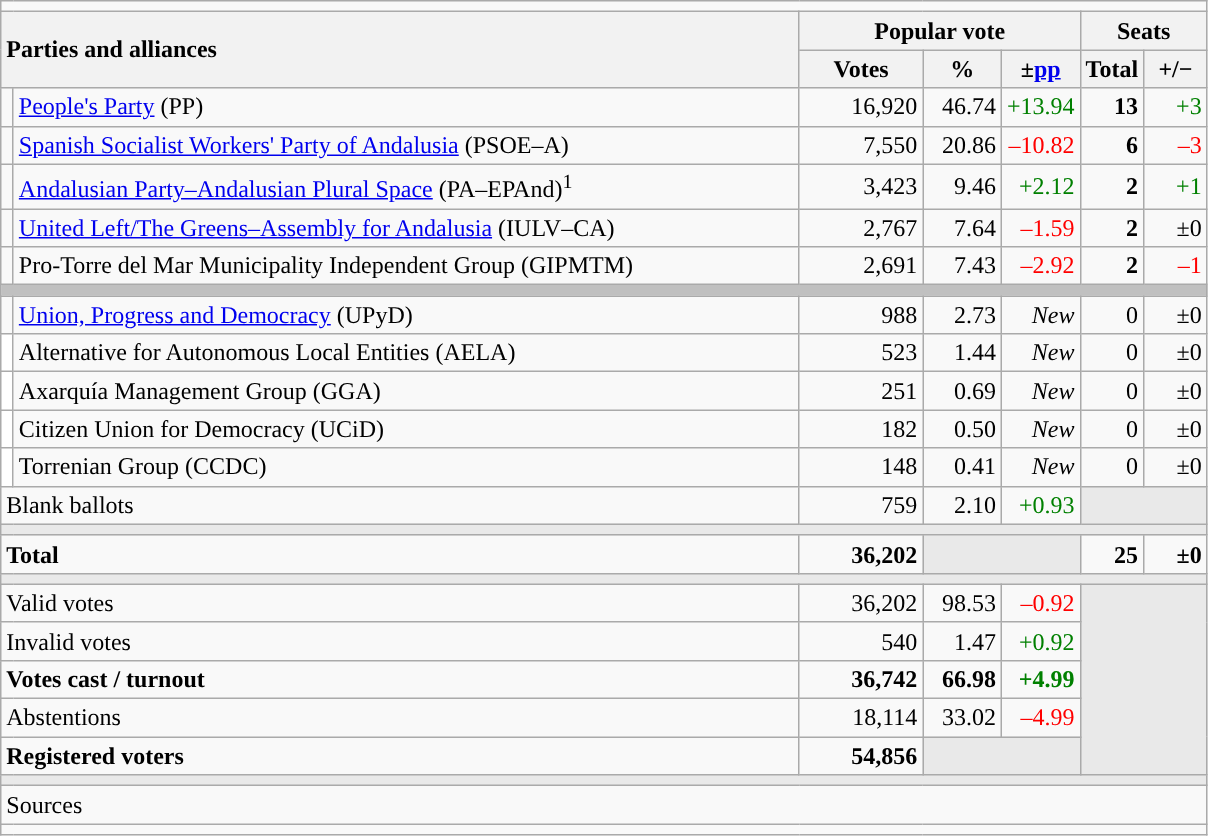<table class="wikitable" style="text-align:right;">
<tr>
<td colspan="7"></td>
</tr>
<tr>
<th style="text-align:left;" rowspan="2" colspan="2" width="525">Parties and alliances</th>
<th colspan="3">Popular vote</th>
<th colspan="2">Seats</th>
</tr>
<tr>
<th width="75">Votes</th>
<th width="45">%</th>
<th width="45">±<a href='#'>pp</a></th>
<th width="35">Total</th>
<th width="35">+/−</th>
</tr>
<tr>
<td width="1" style="color:inherit;background:"></td>
<td align="left"><a href='#'>People's Party</a> (PP)</td>
<td>16,920</td>
<td>46.74</td>
<td style="color:green;">+13.94</td>
<td><strong>13</strong></td>
<td style="color:green;">+3</td>
</tr>
<tr>
<td style="color:inherit;background:"></td>
<td align="left"><a href='#'>Spanish Socialist Workers' Party of Andalusia</a> (PSOE–A)</td>
<td>7,550</td>
<td>20.86</td>
<td style="color:red;">–10.82</td>
<td><strong>6</strong></td>
<td style="color:red;">–3</td>
</tr>
<tr>
<td style="color:inherit;background:"></td>
<td align="left"><a href='#'>Andalusian Party–Andalusian Plural Space</a> (PA–EPAnd)<sup>1</sup></td>
<td>3,423</td>
<td>9.46</td>
<td style="color:green;">+2.12</td>
<td><strong>2</strong></td>
<td style="color:green;">+1</td>
</tr>
<tr>
<td style="color:inherit;background:"></td>
<td align="left"><a href='#'>United Left/The Greens–Assembly for Andalusia</a> (IULV–CA)</td>
<td>2,767</td>
<td>7.64</td>
<td style="color:red;">–1.59</td>
<td><strong>2</strong></td>
<td>±0</td>
</tr>
<tr>
<td style="color:inherit;background:"></td>
<td align="left">Pro-Torre del Mar Municipality Independent Group (GIPMTM)</td>
<td>2,691</td>
<td>7.43</td>
<td style="color:red;">–2.92</td>
<td><strong>2</strong></td>
<td style="color:red;">–1</td>
</tr>
<tr>
<td colspan="7" bgcolor="#C0C0C0"></td>
</tr>
<tr>
<td style="color:inherit;background:"></td>
<td align="left"><a href='#'>Union, Progress and Democracy</a> (UPyD)</td>
<td>988</td>
<td>2.73</td>
<td><em>New</em></td>
<td>0</td>
<td>±0</td>
</tr>
<tr>
<td bgcolor="white"></td>
<td align="left">Alternative for Autonomous Local Entities (AELA)</td>
<td>523</td>
<td>1.44</td>
<td><em>New</em></td>
<td>0</td>
<td>±0</td>
</tr>
<tr>
<td bgcolor="white"></td>
<td align="left">Axarquía Management Group (GGA)</td>
<td>251</td>
<td>0.69</td>
<td><em>New</em></td>
<td>0</td>
<td>±0</td>
</tr>
<tr>
<td bgcolor="white"></td>
<td align="left">Citizen Union for Democracy (UCiD)</td>
<td>182</td>
<td>0.50</td>
<td><em>New</em></td>
<td>0</td>
<td>±0</td>
</tr>
<tr>
<td bgcolor="white"></td>
<td align="left">Torrenian Group (CCDC)</td>
<td>148</td>
<td>0.41</td>
<td><em>New</em></td>
<td>0</td>
<td>±0</td>
</tr>
<tr>
<td align="left" colspan="2">Blank ballots</td>
<td>759</td>
<td>2.10</td>
<td style="color:green;">+0.93</td>
<td bgcolor="#E9E9E9" colspan="2"></td>
</tr>
<tr>
<td colspan="7" bgcolor="#E9E9E9"></td>
</tr>
<tr style="font-weight:bold;">
<td align="left" colspan="2">Total</td>
<td>36,202</td>
<td bgcolor="#E9E9E9" colspan="2"></td>
<td>25</td>
<td>±0</td>
</tr>
<tr>
<td colspan="7" bgcolor="#E9E9E9"></td>
</tr>
<tr>
<td align="left" colspan="2">Valid votes</td>
<td>36,202</td>
<td>98.53</td>
<td style="color:red;">–0.92</td>
<td bgcolor="#E9E9E9" colspan="2" rowspan="5"></td>
</tr>
<tr>
<td align="left" colspan="2">Invalid votes</td>
<td>540</td>
<td>1.47</td>
<td style="color:green;">+0.92</td>
</tr>
<tr style="font-weight:bold;">
<td align="left" colspan="2">Votes cast / turnout</td>
<td>36,742</td>
<td>66.98</td>
<td style="color:green;">+4.99</td>
</tr>
<tr>
<td align="left" colspan="2">Abstentions</td>
<td>18,114</td>
<td>33.02</td>
<td style="color:red;">–4.99</td>
</tr>
<tr style="font-weight:bold;">
<td align="left" colspan="2">Registered voters</td>
<td>54,856</td>
<td bgcolor="#E9E9E9" colspan="2"></td>
</tr>
<tr>
<td colspan="7" bgcolor="#E9E9E9"></td>
</tr>
<tr>
<td align="left" colspan="7">Sources</td>
</tr>
<tr>
<td colspan="7" style="text-align:left; max-width:790px;"></td>
</tr>
</table>
